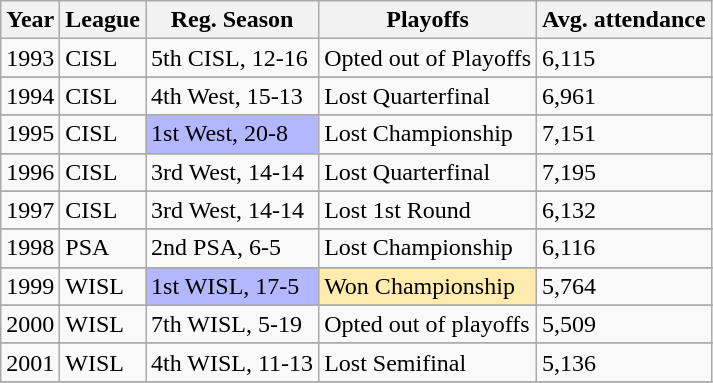<table class="wikitable">
<tr>
<th>Year</th>
<th>League</th>
<th>Reg. Season</th>
<th>Playoffs</th>
<th>Avg. attendance</th>
</tr>
<tr>
<td>1993</td>
<td>CISL</td>
<td>5th CISL, 12-16</td>
<td>Opted out of Playoffs</td>
<td>6,115</td>
</tr>
<tr>
</tr>
<tr>
<td>1994</td>
<td>CISL</td>
<td>4th West, 15-13</td>
<td>Lost Quarterfinal</td>
<td>6,961</td>
</tr>
<tr>
</tr>
<tr>
<td>1995</td>
<td>CISL</td>
<td bgcolor="B3B7FF">1st West, 20-8</td>
<td>Lost Championship</td>
<td>7,151</td>
</tr>
<tr>
</tr>
<tr>
<td>1996</td>
<td>CISL</td>
<td>3rd West, 14-14</td>
<td>Lost Quarterfinal</td>
<td>7,195</td>
</tr>
<tr>
</tr>
<tr>
<td>1997</td>
<td>CISL</td>
<td>3rd West, 14-14</td>
<td>Lost 1st Round</td>
<td>6,132</td>
</tr>
<tr>
</tr>
<tr>
<td>1998</td>
<td>PSA</td>
<td>2nd PSA, 6-5</td>
<td>Lost Championship</td>
<td>6,116</td>
</tr>
<tr>
</tr>
<tr>
<td>1999</td>
<td>WISL</td>
<td bgcolor="B3B7FF">1st WISL, 17-5</td>
<td bgcolor="FFEBAD">Won Championship</td>
<td>5,764</td>
</tr>
<tr>
</tr>
<tr>
<td>2000</td>
<td>WISL</td>
<td>7th WISL, 5-19</td>
<td>Opted out of playoffs</td>
<td>5,509</td>
</tr>
<tr>
</tr>
<tr>
<td>2001</td>
<td>WISL</td>
<td>4th WISL, 11-13</td>
<td>Lost Semifinal</td>
<td>5,136</td>
</tr>
<tr>
</tr>
</table>
